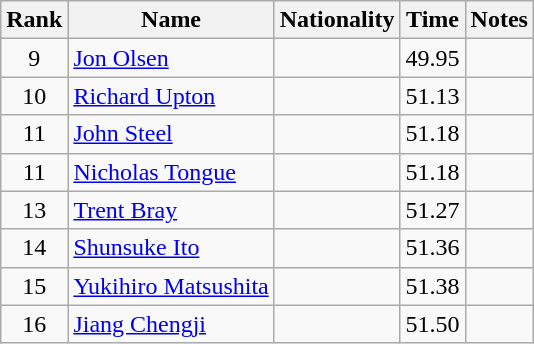<table class="wikitable sortable" style="text-align:center">
<tr>
<th>Rank</th>
<th>Name</th>
<th>Nationality</th>
<th>Time</th>
<th>Notes</th>
</tr>
<tr>
<td>9</td>
<td align=left><a href='#'>Jon Olsen</a></td>
<td align=left></td>
<td>49.95</td>
<td></td>
</tr>
<tr>
<td>10</td>
<td align=left><a href='#'>Richard Upton</a></td>
<td align=left></td>
<td>51.13</td>
<td></td>
</tr>
<tr>
<td>11</td>
<td align=left><a href='#'>John Steel</a></td>
<td align=left></td>
<td>51.18</td>
<td></td>
</tr>
<tr>
<td>11</td>
<td align=left><a href='#'>Nicholas Tongue</a></td>
<td align=left></td>
<td>51.18</td>
<td></td>
</tr>
<tr>
<td>13</td>
<td align=left><a href='#'>Trent Bray</a></td>
<td align=left></td>
<td>51.27</td>
<td></td>
</tr>
<tr>
<td>14</td>
<td align=left><a href='#'>Shunsuke Ito</a></td>
<td align=left></td>
<td>51.36</td>
<td></td>
</tr>
<tr>
<td>15</td>
<td align=left><a href='#'>Yukihiro Matsushita</a></td>
<td align=left></td>
<td>51.38</td>
<td></td>
</tr>
<tr>
<td>16</td>
<td align=left><a href='#'>Jiang Chengji</a></td>
<td align=left></td>
<td>51.50</td>
<td></td>
</tr>
</table>
